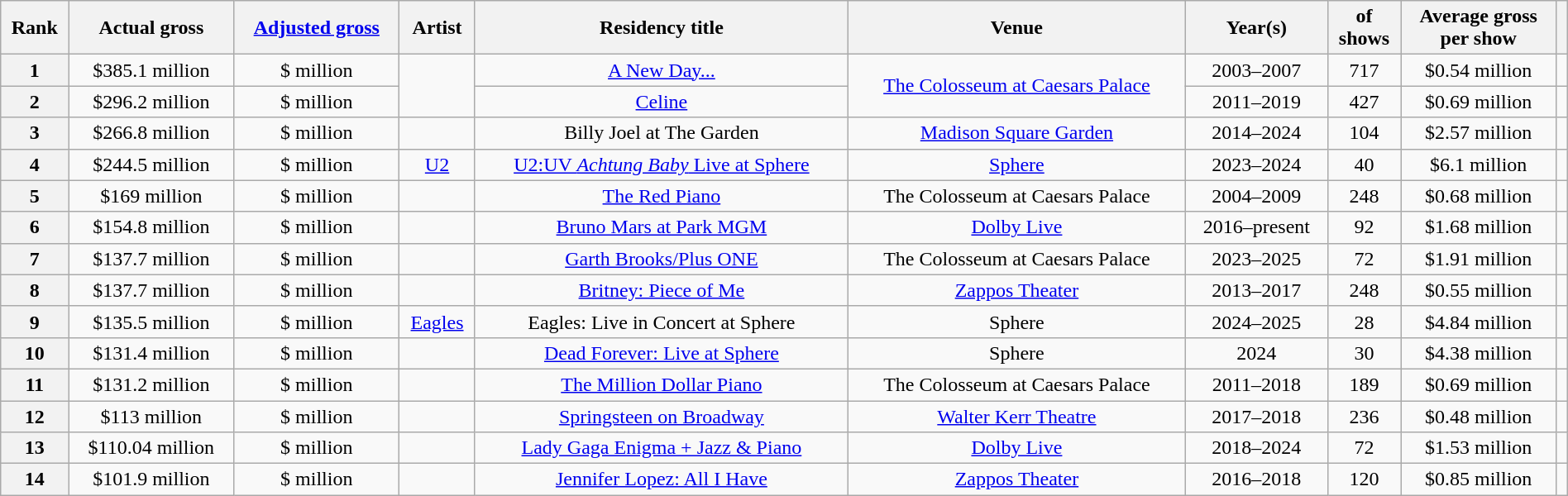<table class="wikitable sortable plainrowheaders" style="text-align:center;" width=100%>
<tr>
<th class="unsortable">Rank</th>
<th>Actual gross</th>
<th><a href='#'>Adjusted gross</a> <br></th>
<th>Artist</th>
<th>Residency title</th>
<th>Venue</th>
<th>Year(s)</th>
<th> of<br>shows</th>
<th>Average gross<br>per show</th>
<th class="unsortable"></th>
</tr>
<tr>
<th>1</th>
<td>$385.1 million</td>
<td>$ million</td>
<td rowspan="2"></td>
<td><a href='#'>A New Day...</a></td>
<td rowspan="2"><a href='#'>The Colosseum at Caesars Palace</a></td>
<td>2003–2007</td>
<td>717</td>
<td>$0.54 million</td>
<td></td>
</tr>
<tr>
<th>2</th>
<td>$296.2 million</td>
<td>$ million</td>
<td><a href='#'>Celine</a></td>
<td>2011–2019</td>
<td>427</td>
<td>$0.69 million</td>
<td></td>
</tr>
<tr>
<th>3</th>
<td>$266.8 million</td>
<td>$ million</td>
<td></td>
<td>Billy Joel at The Garden</td>
<td><a href='#'>Madison Square Garden</a></td>
<td>2014–2024</td>
<td>104</td>
<td>$2.57 million</td>
<td></td>
</tr>
<tr>
<th>4</th>
<td>$244.5 million</td>
<td>$ million</td>
<td><a href='#'>U2</a></td>
<td><a href='#'>U2:UV <em>Achtung Baby</em> Live at Sphere</a></td>
<td><a href='#'>Sphere</a></td>
<td>2023–2024</td>
<td>40</td>
<td>$6.1 million</td>
<td></td>
</tr>
<tr>
<th>5</th>
<td>$169 million</td>
<td>$ million</td>
<td></td>
<td><a href='#'>The Red Piano</a></td>
<td>The Colosseum at Caesars Palace</td>
<td>2004–2009</td>
<td>248</td>
<td>$0.68 million</td>
<td></td>
</tr>
<tr>
<th>6</th>
<td>$154.8 million</td>
<td>$ million</td>
<td></td>
<td><a href='#'>Bruno Mars at Park MGM</a></td>
<td><a href='#'>Dolby Live</a></td>
<td>2016–present</td>
<td>92</td>
<td>$1.68 million</td>
<td></td>
</tr>
<tr>
<th>7</th>
<td>$137.7 million</td>
<td>$ million</td>
<td></td>
<td><a href='#'>Garth Brooks/Plus ONE</a></td>
<td>The Colosseum at Caesars Palace</td>
<td>2023–2025</td>
<td>72</td>
<td>$1.91 million</td>
<td></td>
</tr>
<tr>
<th>8</th>
<td>$137.7 million</td>
<td>$ million</td>
<td></td>
<td><a href='#'>Britney: Piece of Me</a></td>
<td><a href='#'>Zappos Theater</a></td>
<td>2013–2017</td>
<td>248</td>
<td>$0.55 million</td>
<td></td>
</tr>
<tr>
<th>9</th>
<td>$135.5 million</td>
<td>$ million</td>
<td><a href='#'>Eagles</a></td>
<td>Eagles: Live in Concert at Sphere</td>
<td>Sphere</td>
<td>2024–2025</td>
<td>28</td>
<td>$4.84 million</td>
<td></td>
</tr>
<tr>
<th>10</th>
<td>$131.4 million</td>
<td>$ million</td>
<td></td>
<td><a href='#'>Dead Forever: Live at Sphere</a></td>
<td>Sphere</td>
<td>2024</td>
<td>30</td>
<td>$4.38 million</td>
<td></td>
</tr>
<tr>
<th>11</th>
<td>$131.2 million</td>
<td>$ million</td>
<td></td>
<td><a href='#'>The Million Dollar Piano</a></td>
<td>The Colosseum at Caesars Palace</td>
<td>2011–2018</td>
<td>189</td>
<td>$0.69 million</td>
<td></td>
</tr>
<tr>
<th>12</th>
<td>$113 million</td>
<td>$ million</td>
<td></td>
<td><a href='#'>Springsteen on Broadway</a></td>
<td><a href='#'>Walter Kerr Theatre</a></td>
<td>2017–2018</td>
<td>236</td>
<td>$0.48 million</td>
<td></td>
</tr>
<tr>
<th>13</th>
<td>$110.04 million</td>
<td>$ million</td>
<td></td>
<td><a href='#'>Lady Gaga Enigma + Jazz & Piano</a></td>
<td><a href='#'>Dolby Live</a></td>
<td>2018–2024</td>
<td>72</td>
<td>$1.53 million</td>
<td></td>
</tr>
<tr>
<th>14</th>
<td>$101.9 million</td>
<td>$ million</td>
<td></td>
<td><a href='#'>Jennifer Lopez: All I Have</a></td>
<td><a href='#'>Zappos Theater</a></td>
<td>2016–2018</td>
<td>120</td>
<td>$0.85 million</td>
<td></td>
</tr>
</table>
